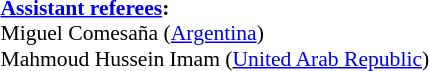<table style="width:100%; font-size:90%;">
<tr>
<td><br><strong><a href='#'>Assistant referees</a>:</strong>
<br>Miguel Comesaña (<a href='#'>Argentina</a>)
<br>Mahmoud Hussein Imam (<a href='#'>United Arab Republic</a>)</td>
</tr>
</table>
